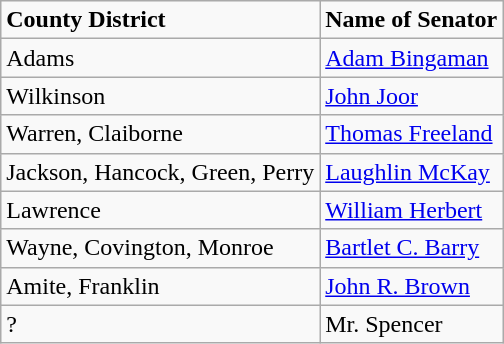<table class="wikitable">
<tr>
<td><strong>County District</strong></td>
<td><strong>Name of Senator</strong></td>
</tr>
<tr>
<td>Adams</td>
<td><a href='#'>Adam Bingaman</a></td>
</tr>
<tr>
<td>Wilkinson</td>
<td><a href='#'>John Joor</a></td>
</tr>
<tr>
<td>Warren, Claiborne</td>
<td><a href='#'>Thomas Freeland</a></td>
</tr>
<tr>
<td>Jackson, Hancock, Green, Perry</td>
<td><a href='#'>Laughlin McKay</a></td>
</tr>
<tr>
<td>Lawrence</td>
<td><a href='#'>William Herbert</a></td>
</tr>
<tr>
<td>Wayne, Covington, Monroe</td>
<td><a href='#'>Bartlet C. Barry</a></td>
</tr>
<tr>
<td>Amite, Franklin</td>
<td><a href='#'>John R. Brown</a></td>
</tr>
<tr>
<td>?</td>
<td>Mr. Spencer</td>
</tr>
</table>
